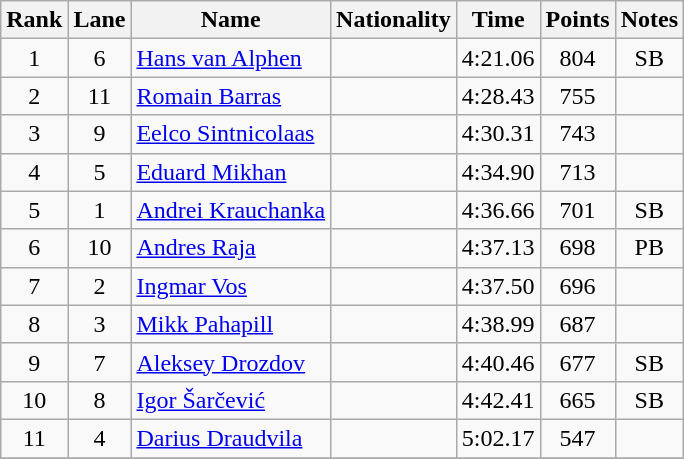<table class="wikitable sortable" style="text-align:center">
<tr>
<th>Rank</th>
<th>Lane</th>
<th>Name</th>
<th>Nationality</th>
<th>Time</th>
<th>Points</th>
<th>Notes</th>
</tr>
<tr>
<td>1</td>
<td>6</td>
<td align="left"><a href='#'>Hans van Alphen</a></td>
<td align=left></td>
<td>4:21.06</td>
<td>804</td>
<td>SB</td>
</tr>
<tr>
<td>2</td>
<td>11</td>
<td align="left"><a href='#'>Romain Barras</a></td>
<td align=left></td>
<td>4:28.43</td>
<td>755</td>
<td></td>
</tr>
<tr>
<td>3</td>
<td>9</td>
<td align="left"><a href='#'>Eelco Sintnicolaas</a></td>
<td align=left></td>
<td>4:30.31</td>
<td>743</td>
<td></td>
</tr>
<tr>
<td>4</td>
<td>5</td>
<td align="left"><a href='#'>Eduard Mikhan</a></td>
<td align=left></td>
<td>4:34.90</td>
<td>713</td>
<td></td>
</tr>
<tr>
<td>5</td>
<td>1</td>
<td align="left"><a href='#'>Andrei Krauchanka</a></td>
<td align=left></td>
<td>4:36.66</td>
<td>701</td>
<td>SB</td>
</tr>
<tr>
<td>6</td>
<td>10</td>
<td align="left"><a href='#'>Andres Raja</a></td>
<td align=left></td>
<td>4:37.13</td>
<td>698</td>
<td>PB</td>
</tr>
<tr>
<td>7</td>
<td>2</td>
<td align="left"><a href='#'>Ingmar Vos</a></td>
<td align=left></td>
<td>4:37.50</td>
<td>696</td>
<td></td>
</tr>
<tr>
<td>8</td>
<td>3</td>
<td align="left"><a href='#'>Mikk Pahapill</a></td>
<td align=left></td>
<td>4:38.99</td>
<td>687</td>
<td></td>
</tr>
<tr>
<td>9</td>
<td>7</td>
<td align="left"><a href='#'>Aleksey Drozdov</a></td>
<td align=left></td>
<td>4:40.46</td>
<td>677</td>
<td>SB</td>
</tr>
<tr>
<td>10</td>
<td>8</td>
<td align="left"><a href='#'>Igor Šarčević</a></td>
<td align=left></td>
<td>4:42.41</td>
<td>665</td>
<td>SB</td>
</tr>
<tr>
<td>11</td>
<td>4</td>
<td align="left"><a href='#'>Darius Draudvila</a></td>
<td align=left></td>
<td>5:02.17</td>
<td>547</td>
<td></td>
</tr>
<tr>
</tr>
</table>
